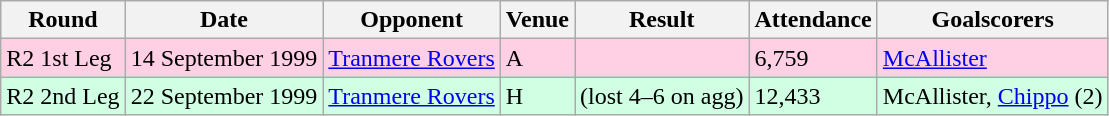<table class="wikitable">
<tr>
<th>Round</th>
<th>Date</th>
<th>Opponent</th>
<th>Venue</th>
<th>Result</th>
<th>Attendance</th>
<th>Goalscorers</th>
</tr>
<tr style="background-color: #ffd0e3;">
<td>R2 1st Leg</td>
<td>14 September 1999</td>
<td><a href='#'>Tranmere Rovers</a></td>
<td>A</td>
<td></td>
<td>6,759</td>
<td><a href='#'>McAllister</a></td>
</tr>
<tr style="background-color: #d0ffe3;">
<td>R2 2nd Leg</td>
<td>22 September 1999</td>
<td><a href='#'>Tranmere Rovers</a></td>
<td>H</td>
<td> (lost 4–6 on agg)</td>
<td>12,433</td>
<td>McAllister, <a href='#'>Chippo</a> (2)</td>
</tr>
</table>
